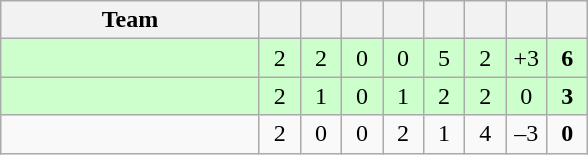<table class="wikitable" style="text-align: center;">
<tr>
<th width="165">Team</th>
<th width="20"></th>
<th width="20"></th>
<th width="20"></th>
<th width="20"></th>
<th width="20"></th>
<th width="20"></th>
<th width="20"></th>
<th width="20"></th>
</tr>
<tr bgcolor=ccffcc>
<td style="text-align:left;"></td>
<td>2</td>
<td>2</td>
<td>0</td>
<td>0</td>
<td>5</td>
<td>2</td>
<td>+3</td>
<td><strong>6</strong></td>
</tr>
<tr bgcolor=ccffcc>
<td style="text-align:left;"></td>
<td>2</td>
<td>1</td>
<td>0</td>
<td>1</td>
<td>2</td>
<td>2</td>
<td>0</td>
<td><strong>3</strong></td>
</tr>
<tr>
<td style="text-align:left;"></td>
<td>2</td>
<td>0</td>
<td>0</td>
<td>2</td>
<td>1</td>
<td>4</td>
<td>–3</td>
<td><strong>0</strong></td>
</tr>
</table>
